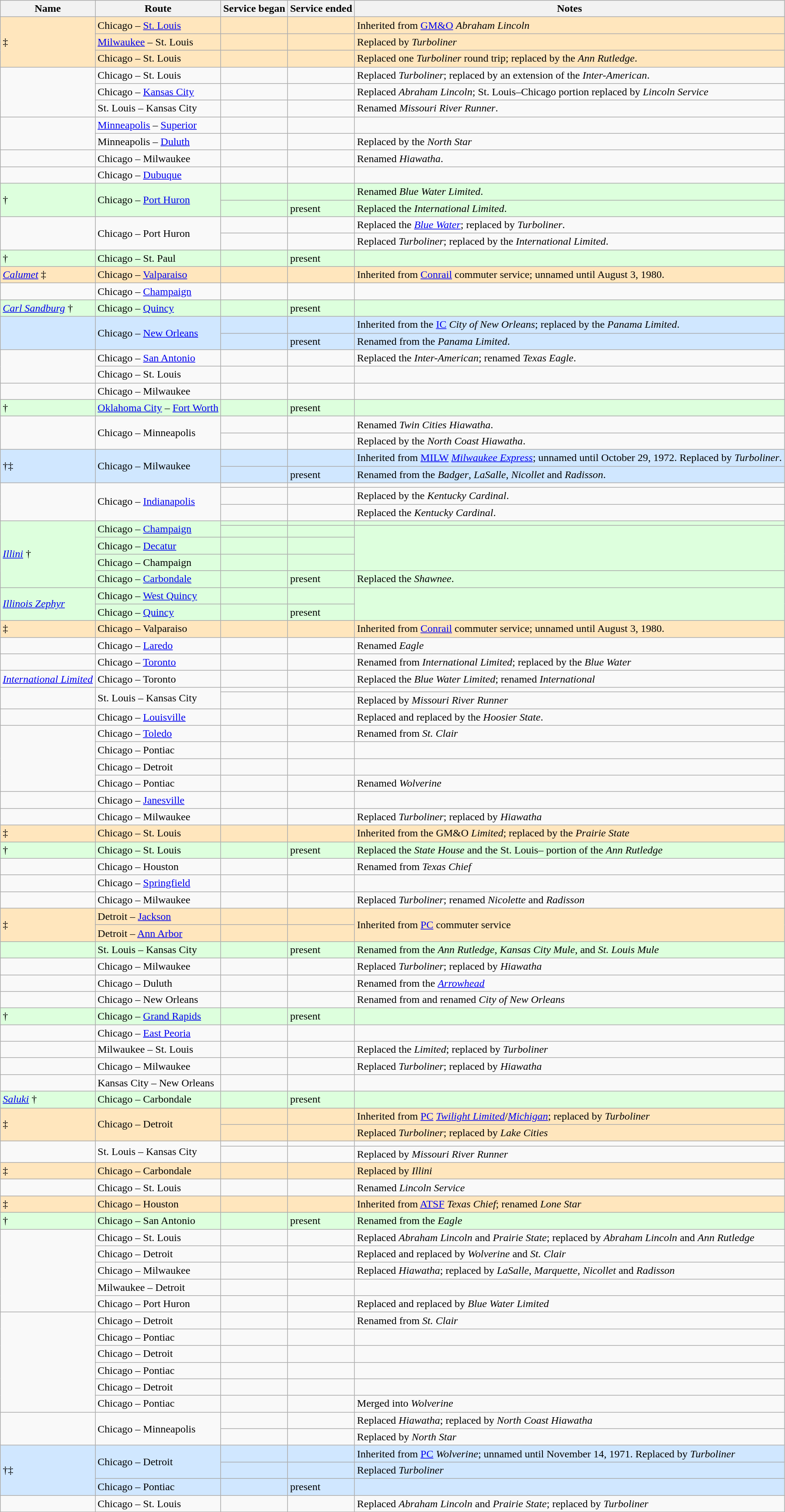<table class="wikitable">
<tr>
<th scope="col">Name</th>
<th scope="col">Route</th>
<th scope="col">Service began</th>
<th scope="col">Service ended</th>
<th>Notes</th>
</tr>
<tr bgcolor="FFE6BD">
<td rowspan=3> ‡</td>
<td>Chicago – <a href='#'>St. Louis</a></td>
<td></td>
<td></td>
<td>Inherited from <a href='#'>GM&O</a> <em>Abraham Lincoln</em></td>
</tr>
<tr bgcolor="FFE6BD">
<td><a href='#'>Milwaukee</a> – St. Louis</td>
<td></td>
<td></td>
<td>Replaced by <em>Turboliner</em></td>
</tr>
<tr bgcolor="FFE6BD">
<td>Chicago – St. Louis</td>
<td></td>
<td></td>
<td>Replaced one <em>Turboliner</em> round trip; replaced by the <em>Ann Rutledge</em>.</td>
</tr>
<tr>
<td rowspan=3></td>
<td>Chicago – St. Louis</td>
<td></td>
<td></td>
<td>Replaced <em>Turboliner</em>; replaced by an extension of the <em>Inter-American</em>.</td>
</tr>
<tr>
<td>Chicago – <a href='#'>Kansas City</a></td>
<td></td>
<td></td>
<td>Replaced <em>Abraham Lincoln</em>; St. Louis–Chicago portion replaced by <em>Lincoln Service</em></td>
</tr>
<tr>
<td>St. Louis – Kansas City</td>
<td></td>
<td></td>
<td>Renamed <em>Missouri River Runner</em>.</td>
</tr>
<tr>
<td rowspan=2></td>
<td><a href='#'>Minneapolis</a> – <a href='#'>Superior</a></td>
<td></td>
<td></td>
<td></td>
</tr>
<tr>
<td>Minneapolis – <a href='#'>Duluth</a></td>
<td></td>
<td></td>
<td>Replaced by the <em>North Star</em></td>
</tr>
<tr>
<td></td>
<td>Chicago – Milwaukee</td>
<td></td>
<td></td>
<td>Renamed <em>Hiawatha</em>.</td>
</tr>
<tr>
<td></td>
<td>Chicago – <a href='#'>Dubuque</a></td>
<td></td>
<td></td>
<td></td>
</tr>
<tr bgcolor="ddffdd">
<td rowspan=2> †</td>
<td rowspan=2>Chicago – <a href='#'>Port Huron</a></td>
<td></td>
<td></td>
<td>Renamed <em>Blue Water Limited</em>.</td>
</tr>
<tr bgcolor="ddffdd">
<td></td>
<td>present</td>
<td>Replaced the <em>International Limited</em>.</td>
</tr>
<tr>
<td rowspan=2></td>
<td rowspan=2>Chicago – Port Huron</td>
<td></td>
<td></td>
<td>Replaced the <em><a href='#'>Blue Water</a></em>; replaced by <em>Turboliner</em>.</td>
</tr>
<tr>
<td></td>
<td></td>
<td>Replaced <em>Turboliner</em>; replaced by the <em>International Limited</em>.</td>
</tr>
<tr bgcolor="ddffdd">
<td> †</td>
<td>Chicago – St. Paul</td>
<td></td>
<td>present</td>
<td></td>
</tr>
<tr bgcolor="FFE6BD">
<td><em><a href='#'>Calumet</a></em> ‡</td>
<td>Chicago – <a href='#'>Valparaiso</a></td>
<td></td>
<td></td>
<td>Inherited from <a href='#'>Conrail</a> commuter service; unnamed until August 3, 1980.</td>
</tr>
<tr>
<td></td>
<td>Chicago – <a href='#'>Champaign</a></td>
<td></td>
<td></td>
<td></td>
</tr>
<tr bgcolor="ddffdd">
<td><em><a href='#'>Carl Sandburg</a></em> †</td>
<td>Chicago – <a href='#'>Quincy</a></td>
<td></td>
<td>present</td>
<td></td>
</tr>
<tr bgcolor="d0e7ff">
<td rowspan="2"></td>
<td rowspan="2">Chicago – <a href='#'>New Orleans</a></td>
<td></td>
<td></td>
<td>Inherited from the <a href='#'>IC</a> <em>City of New Orleans</em>; replaced by the <em>Panama Limited</em>.</td>
</tr>
<tr bgcolor="d0e7ff">
<td></td>
<td>present</td>
<td>Renamed from the <em>Panama Limited</em>.</td>
</tr>
<tr>
<td rowspan=2></td>
<td>Chicago – <a href='#'>San Antonio</a></td>
<td></td>
<td></td>
<td>Replaced the <em>Inter-American</em>; renamed <em>Texas Eagle</em>.</td>
</tr>
<tr>
<td>Chicago – St. Louis</td>
<td></td>
<td></td>
<td></td>
</tr>
<tr>
<td></td>
<td>Chicago – Milwaukee</td>
<td></td>
<td></td>
<td></td>
</tr>
<tr bgcolor="ddffdd">
<td> †</td>
<td><a href='#'>Oklahoma City</a> – <a href='#'>Fort Worth</a></td>
<td></td>
<td>present</td>
<td></td>
</tr>
<tr>
<td rowspan=2></td>
<td rowspan=2>Chicago – Minneapolis</td>
<td></td>
<td></td>
<td>Renamed <em>Twin Cities Hiawatha</em>.</td>
</tr>
<tr>
<td></td>
<td></td>
<td>Replaced by the <em>North Coast Hiawatha</em>.</td>
</tr>
<tr bgcolor="d0e7ff">
<td rowspan=2> †‡</td>
<td rowspan=2>Chicago – Milwaukee</td>
<td></td>
<td></td>
<td>Inherited from <a href='#'>MILW</a> <em><a href='#'>Milwaukee Express</a></em>; unnamed until October 29, 1972. Replaced by <em>Turboliner</em>.</td>
</tr>
<tr bgcolor="d0e7ff">
<td></td>
<td>present</td>
<td>Renamed from the <em>Badger</em>, <em>LaSalle</em>, <em>Nicollet</em> and <em>Radisson</em>.</td>
</tr>
<tr>
<td rowspan=3></td>
<td rowspan=3>Chicago – <a href='#'>Indianapolis</a></td>
<td></td>
<td></td>
<td></td>
</tr>
<tr>
<td></td>
<td></td>
<td>Replaced by the <em>Kentucky Cardinal</em>.</td>
</tr>
<tr>
<td></td>
<td></td>
<td>Replaced the <em>Kentucky Cardinal</em>.</td>
</tr>
<tr bgcolor="ddffdd">
<td rowspan=5><em><a href='#'>Illini</a></em> †</td>
<td rowspan=2>Chicago – <a href='#'>Champaign</a></td>
<td></td>
<td></td>
<td></td>
</tr>
<tr bgcolor="ddffdd">
<td></td>
<td></td>
<td rowspan="3"></td>
</tr>
<tr bgcolor="ddffdd">
<td>Chicago – <a href='#'>Decatur</a></td>
<td></td>
<td></td>
</tr>
<tr bgcolor="ddffdd">
<td>Chicago – Champaign</td>
<td></td>
<td></td>
</tr>
<tr bgcolor="ddffdd">
<td>Chicago – <a href='#'>Carbondale</a></td>
<td></td>
<td>present</td>
<td>Replaced the <em>Shawnee</em>.</td>
</tr>
<tr bgcolor="ddffdd">
<td rowspan="2"><em><a href='#'>Illinois Zephyr</a></em></td>
<td>Chicago – <a href='#'>West Quincy</a></td>
<td></td>
<td></td>
<td rowspan="2"></td>
</tr>
<tr bgcolor="ddffdd">
<td>Chicago – <a href='#'>Quincy</a></td>
<td></td>
<td>present</td>
</tr>
<tr bgcolor="FFE6BD">
<td> ‡</td>
<td>Chicago – Valparaiso</td>
<td></td>
<td></td>
<td>Inherited from <a href='#'>Conrail</a> commuter service; unnamed until August 3, 1980.</td>
</tr>
<tr>
<td></td>
<td>Chicago – <a href='#'>Laredo</a></td>
<td></td>
<td></td>
<td>Renamed <em>Eagle</em></td>
</tr>
<tr>
<td></td>
<td>Chicago – <a href='#'>Toronto</a></td>
<td></td>
<td></td>
<td>Renamed from <em>International Limited</em>; replaced by the <em>Blue Water</em></td>
</tr>
<tr>
<td><em><a href='#'>International Limited</a></em></td>
<td>Chicago – Toronto</td>
<td></td>
<td></td>
<td>Replaced the <em>Blue Water Limited</em>; renamed <em>International</em></td>
</tr>
<tr>
<td rowspan=2></td>
<td rowspan=2>St. Louis – Kansas City</td>
<td></td>
<td></td>
<td></td>
</tr>
<tr>
<td></td>
<td></td>
<td>Replaced by <em>Missouri River Runner</em></td>
</tr>
<tr>
<td></td>
<td>Chicago – <a href='#'>Louisville</a></td>
<td></td>
<td></td>
<td>Replaced and replaced by the <em>Hoosier State</em>.</td>
</tr>
<tr>
<td rowspan=4></td>
<td>Chicago – <a href='#'>Toledo</a></td>
<td></td>
<td></td>
<td>Renamed from <em>St. Clair</em></td>
</tr>
<tr>
<td>Chicago – Pontiac</td>
<td></td>
<td></td>
<td></td>
</tr>
<tr>
<td>Chicago – Detroit</td>
<td></td>
<td></td>
<td></td>
</tr>
<tr>
<td>Chicago – Pontiac</td>
<td></td>
<td></td>
<td>Renamed <em>Wolverine</em></td>
</tr>
<tr>
<td></td>
<td>Chicago – <a href='#'>Janesville</a></td>
<td></td>
<td></td>
<td></td>
</tr>
<tr>
<td></td>
<td>Chicago – Milwaukee</td>
<td></td>
<td></td>
<td>Replaced <em>Turboliner</em>; replaced by <em>Hiawatha</em></td>
</tr>
<tr bgcolor="FFE6BD">
<td> ‡</td>
<td>Chicago – St. Louis</td>
<td></td>
<td></td>
<td>Inherited from the GM&O <em>Limited</em>; replaced by the <em>Prairie State</em></td>
</tr>
<tr bgcolor="ddffdd">
<td> †</td>
<td>Chicago – St. Louis</td>
<td></td>
<td>present</td>
<td>Replaced the <em>State House</em> and the St. Louis– portion of the <em>Ann Rutledge</em></td>
</tr>
<tr>
<td></td>
<td>Chicago – Houston</td>
<td></td>
<td></td>
<td>Renamed from <em>Texas Chief</em></td>
</tr>
<tr>
<td></td>
<td>Chicago – <a href='#'>Springfield</a></td>
<td></td>
<td></td>
<td></td>
</tr>
<tr>
<td></td>
<td>Chicago – Milwaukee</td>
<td></td>
<td></td>
<td>Replaced <em>Turboliner</em>; renamed <em>Nicolette </em> and <em>Radisson</em></td>
</tr>
<tr bgcolor="FFE6BD">
<td rowspan="2"> ‡</td>
<td>Detroit – <a href='#'>Jackson</a></td>
<td></td>
<td></td>
<td rowspan="2">Inherited from <a href='#'>PC</a> commuter service</td>
</tr>
<tr bgcolor="FFE6BD">
<td>Detroit – <a href='#'>Ann Arbor</a></td>
<td></td>
<td></td>
</tr>
<tr bgcolor="ddffdd">
<td></td>
<td>St. Louis – Kansas City</td>
<td></td>
<td>present</td>
<td>Renamed from the <em>Ann Rutledge</em>, <em>Kansas City Mule</em>, and <em>St. Louis Mule</em></td>
</tr>
<tr>
<td></td>
<td>Chicago – Milwaukee</td>
<td></td>
<td></td>
<td>Replaced <em>Turboliner</em>; replaced by <em>Hiawatha</em></td>
</tr>
<tr>
<td></td>
<td>Chicago – Duluth</td>
<td></td>
<td></td>
<td>Renamed from the <em><a href='#'>Arrowhead</a></em></td>
</tr>
<tr>
<td></td>
<td>Chicago – New Orleans</td>
<td></td>
<td></td>
<td>Renamed from and renamed <em>City of New Orleans</em></td>
</tr>
<tr bgcolor="ddffdd">
<td> †</td>
<td>Chicago – <a href='#'>Grand Rapids</a></td>
<td></td>
<td>present</td>
<td></td>
</tr>
<tr>
<td></td>
<td>Chicago – <a href='#'>East Peoria</a></td>
<td></td>
<td></td>
<td></td>
</tr>
<tr>
<td></td>
<td>Milwaukee – St. Louis</td>
<td></td>
<td></td>
<td>Replaced the <em>Limited</em>; replaced by <em>Turboliner</em></td>
</tr>
<tr>
<td></td>
<td>Chicago – Milwaukee</td>
<td></td>
<td></td>
<td>Replaced <em>Turboliner</em>; replaced by <em>Hiawatha</em></td>
</tr>
<tr>
<td></td>
<td>Kansas City – New Orleans</td>
<td></td>
<td></td>
<td></td>
</tr>
<tr bgcolor="ddffdd">
<td><em><a href='#'>Saluki</a></em> †</td>
<td>Chicago – Carbondale</td>
<td></td>
<td>present</td>
<td></td>
</tr>
<tr bgcolor="FFE6BD">
<td rowspan=2> ‡</td>
<td rowspan=2>Chicago – Detroit</td>
<td></td>
<td></td>
<td>Inherited from <a href='#'>PC</a> <em><a href='#'>Twilight Limited</a></em>/<em><a href='#'>Michigan</a></em>; replaced by <em>Turboliner</em></td>
</tr>
<tr bgcolor="FFE6BD">
<td></td>
<td></td>
<td>Replaced <em>Turboliner</em>; replaced by <em>Lake Cities</em></td>
</tr>
<tr>
<td rowspan=2></td>
<td rowspan=2>St. Louis – Kansas City</td>
<td></td>
<td></td>
<td></td>
</tr>
<tr>
<td></td>
<td></td>
<td>Replaced by <em>Missouri River Runner</em></td>
</tr>
<tr bgcolor="FFE6BD">
<td> ‡</td>
<td>Chicago – Carbondale</td>
<td></td>
<td></td>
<td>Replaced by <em>Illini</em></td>
</tr>
<tr>
<td></td>
<td>Chicago – St. Louis</td>
<td></td>
<td></td>
<td>Renamed <em>Lincoln Service</em></td>
</tr>
<tr bgcolor="FFE6BD">
<td> ‡</td>
<td>Chicago – Houston</td>
<td></td>
<td></td>
<td>Inherited from <a href='#'>ATSF</a> <em>Texas Chief</em>; renamed <em>Lone Star</em></td>
</tr>
<tr bgcolor="ddffdd">
<td> †</td>
<td>Chicago – San Antonio</td>
<td></td>
<td>present</td>
<td>Renamed from the <em>Eagle</em></td>
</tr>
<tr>
<td rowspan=5></td>
<td>Chicago – St. Louis</td>
<td></td>
<td></td>
<td>Replaced <em>Abraham Lincoln</em> and <em>Prairie State</em>; replaced by <em>Abraham Lincoln</em> and <em>Ann Rutledge</em></td>
</tr>
<tr>
<td>Chicago – Detroit</td>
<td></td>
<td></td>
<td>Replaced and replaced by <em>Wolverine</em> and <em>St. Clair</em></td>
</tr>
<tr>
<td>Chicago – Milwaukee</td>
<td></td>
<td></td>
<td>Replaced <em>Hiawatha</em>; replaced by <em>LaSalle</em>, <em>Marquette</em>, <em>Nicollet</em> and <em>Radisson</em></td>
</tr>
<tr>
<td>Milwaukee – Detroit</td>
<td></td>
<td></td>
</tr>
<tr>
<td>Chicago – Port Huron</td>
<td></td>
<td></td>
<td>Replaced and replaced by <em>Blue Water Limited</em></td>
</tr>
<tr>
<td rowspan="6"></td>
<td>Chicago – Detroit</td>
<td></td>
<td></td>
<td>Renamed from <em>St. Clair</em></td>
</tr>
<tr>
<td>Chicago – Pontiac</td>
<td></td>
<td></td>
<td></td>
</tr>
<tr>
<td>Chicago – Detroit</td>
<td></td>
<td></td>
<td></td>
</tr>
<tr>
<td>Chicago – Pontiac</td>
<td></td>
<td></td>
<td></td>
</tr>
<tr>
<td>Chicago – Detroit</td>
<td></td>
<td></td>
<td></td>
</tr>
<tr>
<td>Chicago – Pontiac</td>
<td></td>
<td></td>
<td>Merged into <em>Wolverine</em></td>
</tr>
<tr>
<td rowspan=2></td>
<td rowspan=2>Chicago – Minneapolis</td>
<td></td>
<td></td>
<td>Replaced <em>Hiawatha</em>; replaced by <em>North Coast Hiawatha</em></td>
</tr>
<tr>
<td></td>
<td></td>
<td>Replaced by <em>North Star</em></td>
</tr>
<tr bgcolor="d0e7ff">
<td rowspan=3> †‡</td>
<td rowspan=2>Chicago – Detroit</td>
<td></td>
<td></td>
<td>Inherited from <a href='#'>PC</a> <em>Wolverine</em>; unnamed until November 14, 1971. Replaced by <em>Turboliner</em></td>
</tr>
<tr bgcolor="d0e7ff">
<td></td>
<td></td>
<td>Replaced <em>Turboliner</em></td>
</tr>
<tr bgcolor="d0e7ff">
<td>Chicago – Pontiac</td>
<td></td>
<td>present</td>
<td></td>
</tr>
<tr>
<td></td>
<td>Chicago – St. Louis</td>
<td></td>
<td></td>
<td>Replaced <em>Abraham Lincoln</em> and <em>Prairie State</em>; replaced by <em>Turboliner</em></td>
</tr>
</table>
